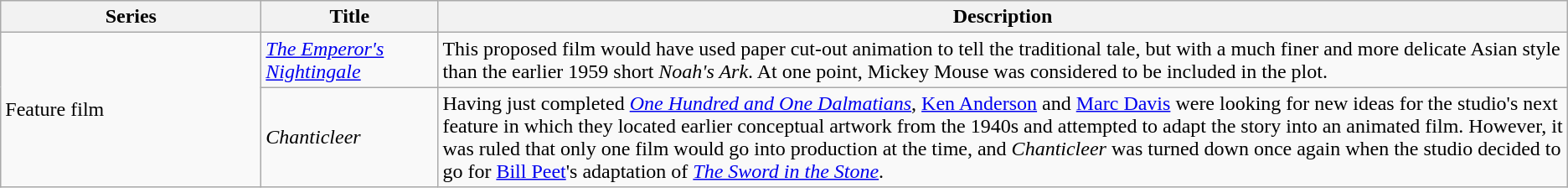<table class="wikitable">
<tr>
<th style="width:150pt;">Series</th>
<th style="width:100pt;">Title</th>
<th>Description</th>
</tr>
<tr>
<td rowspan="2">Feature film</td>
<td><em><a href='#'>The Emperor's Nightingale</a></em></td>
<td>This proposed film would have used paper cut-out animation to tell the traditional tale, but with a much finer and more delicate Asian style than the earlier 1959 short <em>Noah's Ark</em>. At one point, Mickey Mouse was considered to be included in the plot.</td>
</tr>
<tr>
<td><em>Chanticleer</em></td>
<td>Having just completed <em><a href='#'>One Hundred and One Dalmatians</a></em>, <a href='#'>Ken Anderson</a> and <a href='#'>Marc Davis</a> were looking for new ideas for the studio's next feature in which they located earlier conceptual artwork from the 1940s and attempted to adapt the story into an animated film. However, it was ruled that only one film would go into production at the time, and <em>Chanticleer</em> was turned down once again when the studio decided to go for <a href='#'>Bill Peet</a>'s adaptation of <em><a href='#'>The Sword in the Stone</a></em>.</td>
</tr>
</table>
